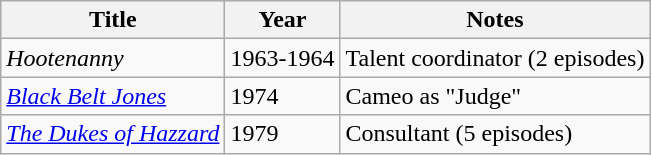<table class="wikitable sortable">
<tr>
<th>Title</th>
<th>Year</th>
<th>Notes</th>
</tr>
<tr>
<td><em>Hootenanny</em></td>
<td>1963-1964</td>
<td>Talent coordinator (2 episodes)</td>
</tr>
<tr>
<td><em><a href='#'>Black Belt Jones</a></em></td>
<td>1974</td>
<td>Cameo as "Judge"</td>
</tr>
<tr>
<td><em><a href='#'>The Dukes of Hazzard</a></em></td>
<td>1979</td>
<td>Consultant (5 episodes)</td>
</tr>
</table>
